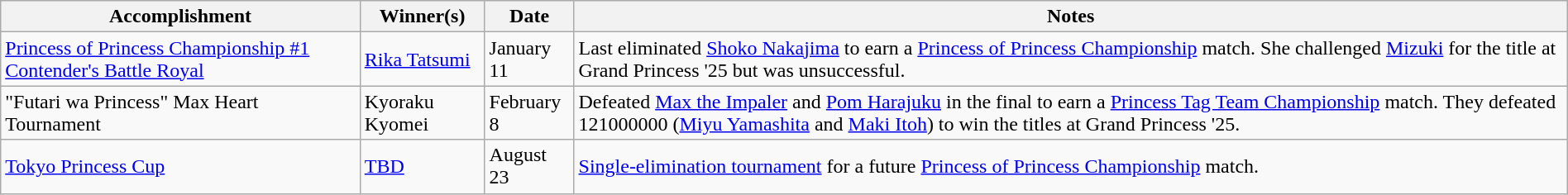<table class="wikitable" style="width:100%;">
<tr>
<th>Accomplishment</th>
<th>Winner(s)</th>
<th>Date</th>
<th>Notes</th>
</tr>
<tr>
<td><a href='#'>Princess of Princess Championship #1 Contender's Battle Royal</a></td>
<td><a href='#'>Rika Tatsumi</a></td>
<td>January 11</td>
<td>Last eliminated <a href='#'>Shoko Nakajima</a> to earn a <a href='#'>Princess of Princess Championship</a> match. She challenged <a href='#'>Mizuki</a> for the title at Grand Princess '25 but was unsuccessful.</td>
</tr>
<tr>
<td>"Futari wa Princess" Max Heart Tournament</td>
<td>Kyoraku Kyomei<br></td>
<td>February 8</td>
<td>Defeated <a href='#'>Max the Impaler</a> and <a href='#'>Pom Harajuku</a> in the final to earn a <a href='#'>Princess Tag Team Championship</a> match. They defeated 121000000 (<a href='#'>Miyu Yamashita</a> and <a href='#'>Maki Itoh</a>) to win the titles at Grand Princess '25.</td>
</tr>
<tr>
<td><a href='#'>Tokyo Princess Cup</a></td>
<td><a href='#'>TBD</a></td>
<td>August 23</td>
<td><a href='#'>Single-elimination tournament</a> for a future <a href='#'>Princess of Princess Championship</a> match.</td>
</tr>
</table>
